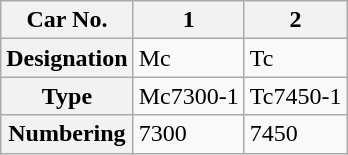<table class="wikitable">
<tr>
<th>Car No.</th>
<th>1</th>
<th>2</th>
</tr>
<tr>
<th>Designation</th>
<td>Mc</td>
<td>Tc</td>
</tr>
<tr>
<th>Type</th>
<td>Mc7300-1</td>
<td>Tc7450-1</td>
</tr>
<tr>
<th>Numbering</th>
<td>7300</td>
<td>7450</td>
</tr>
</table>
